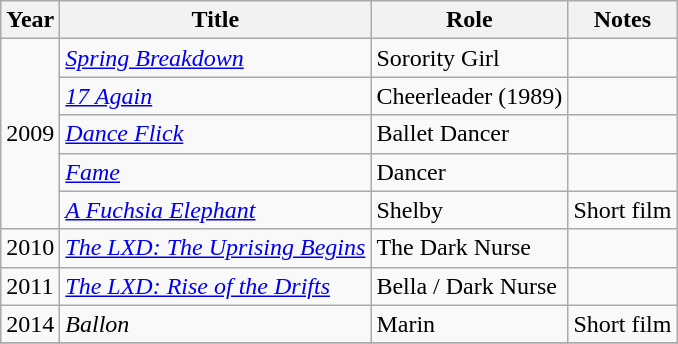<table class="wikitable">
<tr>
<th>Year</th>
<th>Title</th>
<th>Role</th>
<th>Notes</th>
</tr>
<tr>
<td rowspan="5">2009</td>
<td><em><a href='#'>Spring Breakdown</a></em></td>
<td>Sorority Girl</td>
<td></td>
</tr>
<tr>
<td><em><a href='#'>17 Again</a></em></td>
<td>Cheerleader (1989)</td>
<td></td>
</tr>
<tr>
<td><em><a href='#'>Dance Flick</a></em></td>
<td>Ballet Dancer</td>
<td></td>
</tr>
<tr>
<td><em><a href='#'>Fame</a></em></td>
<td>Dancer</td>
<td></td>
</tr>
<tr>
<td><em><a href='#'>A Fuchsia Elephant</a></em></td>
<td>Shelby</td>
<td>Short film</td>
</tr>
<tr>
<td>2010</td>
<td><em><a href='#'>The LXD: The Uprising Begins</a></em></td>
<td>The Dark Nurse</td>
<td></td>
</tr>
<tr>
<td>2011</td>
<td><em><a href='#'>The LXD: Rise of the Drifts</a></em></td>
<td>Bella / Dark Nurse</td>
<td></td>
</tr>
<tr>
<td>2014</td>
<td><em>Ballon</em></td>
<td>Marin</td>
<td>Short film</td>
</tr>
<tr>
</tr>
</table>
